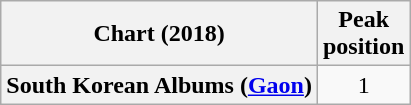<table class="wikitable plainrowheaders" style="text-align:center">
<tr>
<th scope="col">Chart (2018)</th>
<th scope="col">Peak<br> position</th>
</tr>
<tr>
<th scope="row">South Korean Albums (<a href='#'>Gaon</a>)</th>
<td>1</td>
</tr>
</table>
